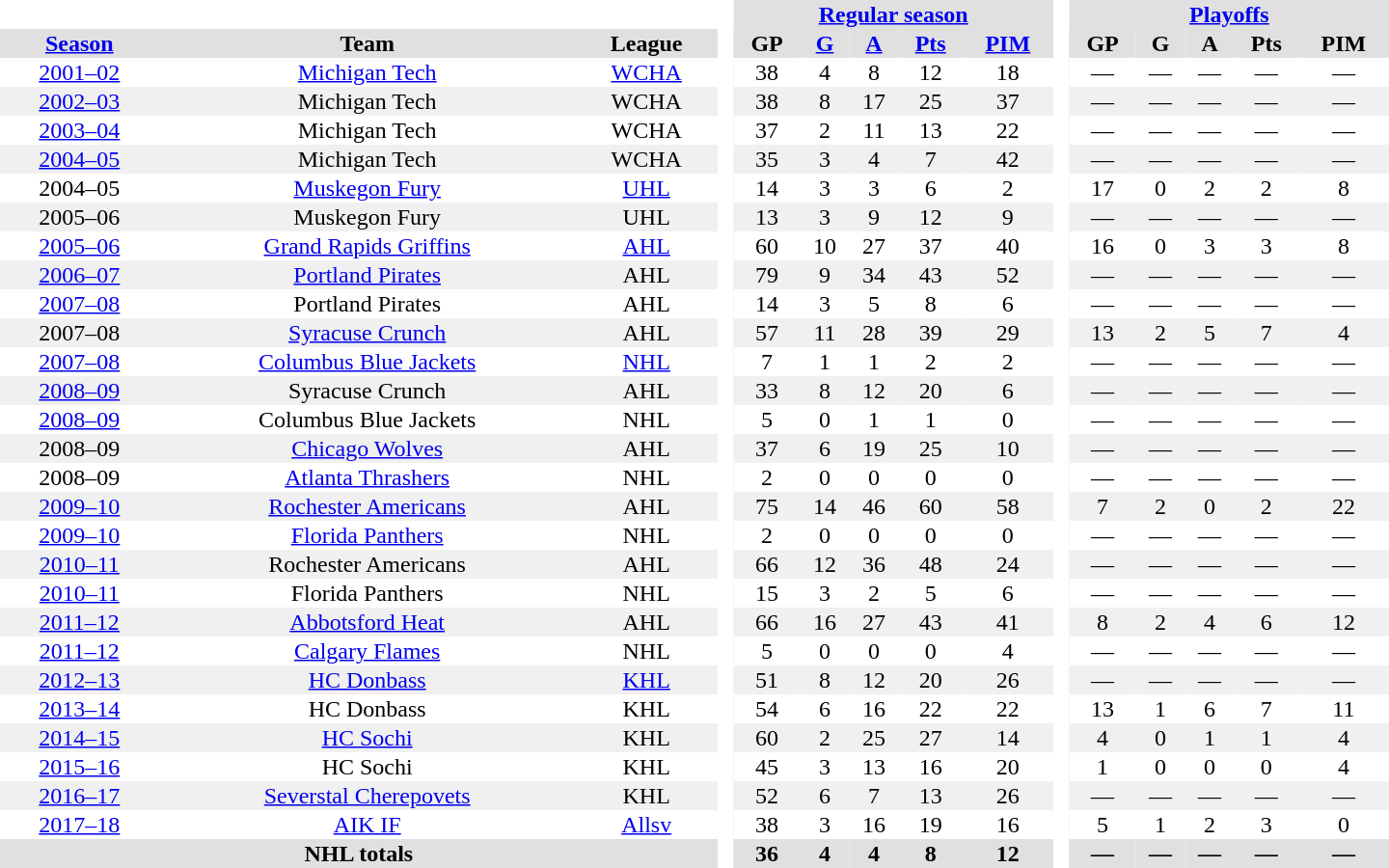<table border="0" cellpadding="1" cellspacing="0" style="text-align:center; width:60em;">
<tr style="background:#e0e0e0;">
<th colspan="3"  bgcolor="#ffffff"> </th>
<th rowspan="99" bgcolor="#ffffff"> </th>
<th colspan="5"><a href='#'>Regular season</a></th>
<th rowspan="99" bgcolor="#ffffff"> </th>
<th colspan="5"><a href='#'>Playoffs</a></th>
</tr>
<tr style="background:#e0e0e0;">
<th><a href='#'>Season</a></th>
<th>Team</th>
<th>League</th>
<th>GP</th>
<th><a href='#'>G</a></th>
<th><a href='#'>A</a></th>
<th><a href='#'>Pts</a></th>
<th><a href='#'>PIM</a></th>
<th>GP</th>
<th>G</th>
<th>A</th>
<th>Pts</th>
<th>PIM</th>
</tr>
<tr ALIGN="center">
<td><a href='#'>2001–02</a></td>
<td><a href='#'>Michigan Tech</a></td>
<td><a href='#'>WCHA</a></td>
<td>38</td>
<td>4</td>
<td>8</td>
<td>12</td>
<td>18</td>
<td>—</td>
<td>—</td>
<td>—</td>
<td>—</td>
<td>—</td>
</tr>
<tr ALIGN="center" bgcolor="#f0f0f0">
<td><a href='#'>2002–03</a></td>
<td>Michigan Tech</td>
<td>WCHA</td>
<td>38</td>
<td>8</td>
<td>17</td>
<td>25</td>
<td>37</td>
<td>—</td>
<td>—</td>
<td>—</td>
<td>—</td>
<td>—</td>
</tr>
<tr ALIGN="center">
<td><a href='#'>2003–04</a></td>
<td>Michigan Tech</td>
<td>WCHA</td>
<td>37</td>
<td>2</td>
<td>11</td>
<td>13</td>
<td>22</td>
<td>—</td>
<td>—</td>
<td>—</td>
<td>—</td>
<td>—</td>
</tr>
<tr ALIGN="center" bgcolor="#f0f0f0">
<td><a href='#'>2004–05</a></td>
<td>Michigan Tech</td>
<td>WCHA</td>
<td>35</td>
<td>3</td>
<td>4</td>
<td>7</td>
<td>42</td>
<td>—</td>
<td>—</td>
<td>—</td>
<td>—</td>
<td>—</td>
</tr>
<tr ALIGN="center">
<td>2004–05</td>
<td><a href='#'>Muskegon Fury</a></td>
<td><a href='#'>UHL</a></td>
<td>14</td>
<td>3</td>
<td>3</td>
<td>6</td>
<td>2</td>
<td>17</td>
<td>0</td>
<td>2</td>
<td>2</td>
<td>8</td>
</tr>
<tr ALIGN="center" bgcolor="#f0f0f0">
<td>2005–06</td>
<td>Muskegon Fury</td>
<td>UHL</td>
<td>13</td>
<td>3</td>
<td>9</td>
<td>12</td>
<td>9</td>
<td>—</td>
<td>—</td>
<td>—</td>
<td>—</td>
<td>—</td>
</tr>
<tr ALIGN="center">
<td><a href='#'>2005–06</a></td>
<td><a href='#'>Grand Rapids Griffins</a></td>
<td><a href='#'>AHL</a></td>
<td>60</td>
<td>10</td>
<td>27</td>
<td>37</td>
<td>40</td>
<td>16</td>
<td>0</td>
<td>3</td>
<td>3</td>
<td>8</td>
</tr>
<tr ALIGN="center" bgcolor="#f0f0f0">
<td><a href='#'>2006–07</a></td>
<td><a href='#'>Portland Pirates</a></td>
<td>AHL</td>
<td>79</td>
<td>9</td>
<td>34</td>
<td>43</td>
<td>52</td>
<td>—</td>
<td>—</td>
<td>—</td>
<td>—</td>
<td>—</td>
</tr>
<tr ALIGN="center">
<td><a href='#'>2007–08</a></td>
<td>Portland Pirates</td>
<td>AHL</td>
<td>14</td>
<td>3</td>
<td>5</td>
<td>8</td>
<td>6</td>
<td>—</td>
<td>—</td>
<td>—</td>
<td>—</td>
<td>—</td>
</tr>
<tr ALIGN="center" bgcolor="#f0f0f0">
<td>2007–08</td>
<td><a href='#'>Syracuse Crunch</a></td>
<td>AHL</td>
<td>57</td>
<td>11</td>
<td>28</td>
<td>39</td>
<td>29</td>
<td>13</td>
<td>2</td>
<td>5</td>
<td>7</td>
<td>4</td>
</tr>
<tr ALIGN="center">
<td><a href='#'>2007–08</a></td>
<td><a href='#'>Columbus Blue Jackets</a></td>
<td><a href='#'>NHL</a></td>
<td>7</td>
<td>1</td>
<td>1</td>
<td>2</td>
<td>2</td>
<td>—</td>
<td>—</td>
<td>—</td>
<td>—</td>
<td>—</td>
</tr>
<tr ALIGN="center" bgcolor="#f0f0f0">
<td><a href='#'>2008–09</a></td>
<td>Syracuse Crunch</td>
<td>AHL</td>
<td>33</td>
<td>8</td>
<td>12</td>
<td>20</td>
<td>6</td>
<td>—</td>
<td>—</td>
<td>—</td>
<td>—</td>
<td>—</td>
</tr>
<tr ALIGN="center">
<td><a href='#'>2008–09</a></td>
<td>Columbus Blue Jackets</td>
<td>NHL</td>
<td>5</td>
<td>0</td>
<td>1</td>
<td>1</td>
<td>0</td>
<td>—</td>
<td>—</td>
<td>—</td>
<td>—</td>
<td>—</td>
</tr>
<tr ALIGN="center" bgcolor="#f0f0f0">
<td>2008–09</td>
<td><a href='#'>Chicago Wolves</a></td>
<td>AHL</td>
<td>37</td>
<td>6</td>
<td>19</td>
<td>25</td>
<td>10</td>
<td>—</td>
<td>—</td>
<td>—</td>
<td>—</td>
<td>—</td>
</tr>
<tr ALIGN="center">
<td>2008–09</td>
<td><a href='#'>Atlanta Thrashers</a></td>
<td>NHL</td>
<td>2</td>
<td>0</td>
<td>0</td>
<td>0</td>
<td>0</td>
<td>—</td>
<td>—</td>
<td>—</td>
<td>—</td>
<td>—</td>
</tr>
<tr ALIGN="center" bgcolor="#f0f0f0">
<td><a href='#'>2009–10</a></td>
<td><a href='#'>Rochester Americans</a></td>
<td>AHL</td>
<td>75</td>
<td>14</td>
<td>46</td>
<td>60</td>
<td>58</td>
<td>7</td>
<td>2</td>
<td>0</td>
<td>2</td>
<td>22</td>
</tr>
<tr ALIGN="center">
<td><a href='#'>2009–10</a></td>
<td><a href='#'>Florida Panthers</a></td>
<td>NHL</td>
<td>2</td>
<td>0</td>
<td>0</td>
<td>0</td>
<td>0</td>
<td>—</td>
<td>—</td>
<td>—</td>
<td>—</td>
<td>—</td>
</tr>
<tr ALIGN="center" bgcolor="#f0f0f0">
<td><a href='#'>2010–11</a></td>
<td>Rochester Americans</td>
<td>AHL</td>
<td>66</td>
<td>12</td>
<td>36</td>
<td>48</td>
<td>24</td>
<td>—</td>
<td>—</td>
<td>—</td>
<td>—</td>
<td>—</td>
</tr>
<tr ALIGN="center">
<td><a href='#'>2010–11</a></td>
<td>Florida Panthers</td>
<td>NHL</td>
<td>15</td>
<td>3</td>
<td>2</td>
<td>5</td>
<td>6</td>
<td>—</td>
<td>—</td>
<td>—</td>
<td>—</td>
<td>—</td>
</tr>
<tr ALIGN="center" bgcolor="#f0f0f0">
<td><a href='#'>2011–12</a></td>
<td><a href='#'>Abbotsford Heat</a></td>
<td>AHL</td>
<td>66</td>
<td>16</td>
<td>27</td>
<td>43</td>
<td>41</td>
<td>8</td>
<td>2</td>
<td>4</td>
<td>6</td>
<td>12</td>
</tr>
<tr ALIGN="center">
<td><a href='#'>2011–12</a></td>
<td><a href='#'>Calgary Flames</a></td>
<td>NHL</td>
<td>5</td>
<td>0</td>
<td>0</td>
<td>0</td>
<td>4</td>
<td>—</td>
<td>—</td>
<td>—</td>
<td>—</td>
<td>—</td>
</tr>
<tr ALIGN="center" bgcolor="#f0f0f0">
<td><a href='#'>2012–13</a></td>
<td><a href='#'>HC Donbass</a></td>
<td><a href='#'>KHL</a></td>
<td>51</td>
<td>8</td>
<td>12</td>
<td>20</td>
<td>26</td>
<td>—</td>
<td>—</td>
<td>—</td>
<td>—</td>
<td>—</td>
</tr>
<tr ALIGN="center">
<td><a href='#'>2013–14</a></td>
<td>HC Donbass</td>
<td>KHL</td>
<td>54</td>
<td>6</td>
<td>16</td>
<td>22</td>
<td>22</td>
<td>13</td>
<td>1</td>
<td>6</td>
<td>7</td>
<td>11</td>
</tr>
<tr ALIGN="center" bgcolor="#f0f0f0">
<td><a href='#'>2014–15</a></td>
<td><a href='#'>HC Sochi</a></td>
<td>KHL</td>
<td>60</td>
<td>2</td>
<td>25</td>
<td>27</td>
<td>14</td>
<td>4</td>
<td>0</td>
<td>1</td>
<td>1</td>
<td>4</td>
</tr>
<tr ALIGN="center">
<td><a href='#'>2015–16</a></td>
<td>HC Sochi</td>
<td>KHL</td>
<td>45</td>
<td>3</td>
<td>13</td>
<td>16</td>
<td>20</td>
<td>1</td>
<td>0</td>
<td>0</td>
<td>0</td>
<td>4</td>
</tr>
<tr ALIGN="center" bgcolor="#f0f0f0">
<td><a href='#'>2016–17</a></td>
<td><a href='#'>Severstal Cherepovets</a></td>
<td>KHL</td>
<td>52</td>
<td>6</td>
<td>7</td>
<td>13</td>
<td>26</td>
<td>—</td>
<td>—</td>
<td>—</td>
<td>—</td>
<td>—</td>
</tr>
<tr ALIGN="center">
<td><a href='#'>2017–18</a></td>
<td><a href='#'>AIK IF</a></td>
<td><a href='#'>Allsv</a></td>
<td>38</td>
<td>3</td>
<td>16</td>
<td>19</td>
<td>16</td>
<td>5</td>
<td>1</td>
<td>2</td>
<td>3</td>
<td>0</td>
</tr>
<tr bgcolor="#e0e0e0">
<th colspan="3">NHL totals</th>
<th>36</th>
<th>4</th>
<th>4</th>
<th>8</th>
<th>12</th>
<th>—</th>
<th>—</th>
<th>—</th>
<th>—</th>
<th>—</th>
</tr>
</table>
